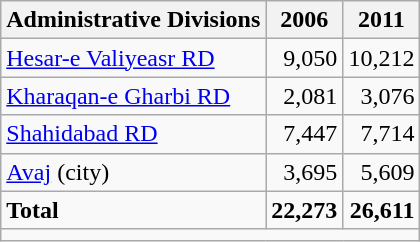<table class="wikitable">
<tr>
<th>Administrative Divisions</th>
<th>2006</th>
<th>2011</th>
</tr>
<tr>
<td><a href='#'>Hesar-e Valiyeasr RD</a></td>
<td style="text-align: right;">9,050</td>
<td style="text-align: right;">10,212</td>
</tr>
<tr>
<td><a href='#'>Kharaqan-e Gharbi RD</a></td>
<td style="text-align: right;">2,081</td>
<td style="text-align: right;">3,076</td>
</tr>
<tr>
<td><a href='#'>Shahidabad RD</a></td>
<td style="text-align: right;">7,447</td>
<td style="text-align: right;">7,714</td>
</tr>
<tr>
<td><a href='#'>Avaj</a> (city)</td>
<td style="text-align: right;">3,695</td>
<td style="text-align: right;">5,609</td>
</tr>
<tr>
<td><strong>Total</strong></td>
<td style="text-align: right;"><strong>22,273</strong></td>
<td style="text-align: right;"><strong>26,611</strong></td>
</tr>
<tr>
<td colspan=3></td>
</tr>
</table>
